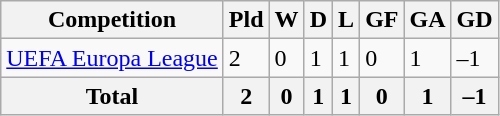<table class="wikitable">
<tr>
<th>Competition</th>
<th>Pld</th>
<th>W</th>
<th>D</th>
<th>L</th>
<th>GF</th>
<th>GA</th>
<th>GD</th>
</tr>
<tr>
<td><a href='#'>UEFA Europa League</a></td>
<td>2</td>
<td>0</td>
<td>1</td>
<td>1</td>
<td>0</td>
<td>1</td>
<td>–1</td>
</tr>
<tr>
<th>Total</th>
<th>2</th>
<th>0</th>
<th>1</th>
<th>1</th>
<th>0</th>
<th>1</th>
<th>–1</th>
</tr>
</table>
